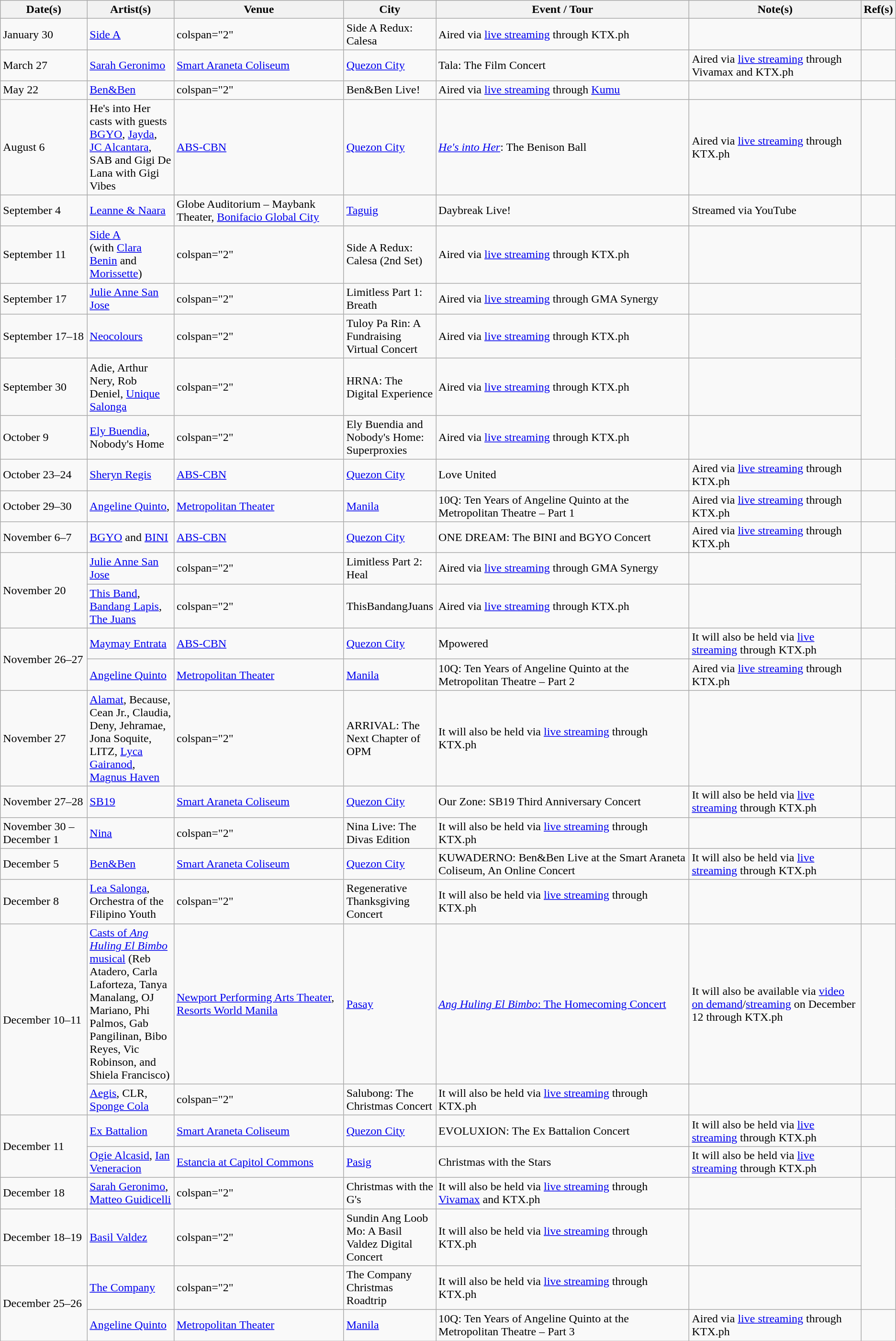<table class="wikitable sortable" style="font-size: 100%; width=100%;" style="text-align:center;">
<tr>
<th class="unsortable" style="width: 10%;" scope="col">Date(s)</th>
<th style="width: 10%;" scope="col">Artist(s)</th>
<th style="width: 20%;" scope="col">Venue</th>
<th style="width: 10%;" scope="col">City</th>
<th style="width: 30%;" scope="col">Event / Tour</th>
<th style="width: 30%;" scope="col">Note(s)</th>
<th style="width: 1%;" scope="col">Ref(s)</th>
</tr>
<tr>
<td>January 30</td>
<td><a href='#'>Side A</a></td>
<td>colspan="2" </td>
<td>Side A Redux: Calesa</td>
<td>Aired via <a href='#'>live streaming</a> through KTX.ph</td>
<td></td>
</tr>
<tr>
<td>March 27</td>
<td><a href='#'>Sarah Geronimo</a></td>
<td><a href='#'>Smart Araneta Coliseum</a></td>
<td><a href='#'>Quezon City</a></td>
<td>Tala: The Film Concert</td>
<td>Aired via <a href='#'>live streaming</a> through Vivamax and KTX.ph</td>
<td></td>
</tr>
<tr>
<td>May 22</td>
<td><a href='#'>Ben&Ben</a></td>
<td>colspan="2" </td>
<td>Ben&Ben Live!</td>
<td>Aired via <a href='#'>live streaming</a> through <a href='#'>Kumu</a></td>
<td></td>
</tr>
<tr>
<td>August 6</td>
<td>He's into Her casts with guests <a href='#'>BGYO</a>, <a href='#'>Jayda</a>, <a href='#'>JC Alcantara</a>, SAB and Gigi De Lana with Gigi Vibes</td>
<td><a href='#'>ABS-CBN</a></td>
<td><a href='#'>Quezon City</a></td>
<td><em><a href='#'>He's into Her</a></em>: The Benison Ball</td>
<td>Aired via <a href='#'>live streaming</a> through KTX.ph</td>
<td></td>
</tr>
<tr>
<td>September 4</td>
<td><a href='#'>Leanne & Naara</a></td>
<td>Globe Auditorium – Maybank Theater, <a href='#'>Bonifacio Global City</a></td>
<td><a href='#'>Taguig</a></td>
<td>Daybreak Live!</td>
<td>Streamed via YouTube</td>
<td></td>
</tr>
<tr>
<td>September 11</td>
<td><a href='#'>Side A</a><br>(with <a href='#'>Clara Benin</a> and <a href='#'>Morissette</a>)</td>
<td>colspan="2" </td>
<td>Side A Redux: Calesa (2nd Set)</td>
<td>Aired via <a href='#'>live streaming</a> through KTX.ph</td>
<td></td>
</tr>
<tr>
<td>September 17</td>
<td><a href='#'>Julie Anne San Jose</a></td>
<td>colspan="2" </td>
<td>Limitless Part 1: Breath</td>
<td>Aired via <a href='#'>live streaming</a> through GMA Synergy</td>
<td></td>
</tr>
<tr>
<td>September 17–18</td>
<td><a href='#'>Neocolours</a></td>
<td>colspan="2" </td>
<td>Tuloy Pa Rin: A Fundraising Virtual Concert</td>
<td>Aired via <a href='#'>live streaming</a> through KTX.ph</td>
<td></td>
</tr>
<tr>
<td>September 30</td>
<td>Adie, Arthur Nery, Rob Deniel, <a href='#'>Unique Salonga</a></td>
<td>colspan="2" </td>
<td>HRNA: The Digital Experience</td>
<td>Aired via <a href='#'>live streaming</a> through KTX.ph</td>
<td></td>
</tr>
<tr>
<td>October 9</td>
<td><a href='#'>Ely Buendia</a>, Nobody's Home</td>
<td>colspan="2" </td>
<td>Ely Buendia and Nobody's Home: Superproxies</td>
<td>Aired via <a href='#'>live streaming</a> through KTX.ph</td>
<td></td>
</tr>
<tr>
<td>October 23–24</td>
<td><a href='#'>Sheryn Regis</a></td>
<td><a href='#'>ABS-CBN</a></td>
<td><a href='#'>Quezon City</a></td>
<td>Love United</td>
<td>Aired via <a href='#'>live streaming</a> through KTX.ph</td>
<td></td>
</tr>
<tr>
<td>October 29–30</td>
<td><a href='#'>Angeline Quinto</a>, </td>
<td><a href='#'>Metropolitan Theater</a></td>
<td><a href='#'>Manila</a></td>
<td>10Q: Ten Years of Angeline Quinto at the Metropolitan Theatre – Part 1</td>
<td>Aired via <a href='#'>live streaming</a> through KTX.ph</td>
<td></td>
</tr>
<tr>
<td>November 6–7</td>
<td><a href='#'>BGYO</a> and <a href='#'>BINI</a> <br></td>
<td><a href='#'>ABS-CBN</a></td>
<td><a href='#'>Quezon City</a></td>
<td>ONE DREAM: The BINI and BGYO Concert</td>
<td>Aired via <a href='#'>live streaming</a> through KTX.ph</td>
<td></td>
</tr>
<tr>
<td rowspan="2">November 20</td>
<td><a href='#'>Julie Anne San Jose</a></td>
<td>colspan="2" </td>
<td>Limitless Part 2: Heal</td>
<td>Aired via <a href='#'>live streaming</a> through GMA Synergy</td>
<td></td>
</tr>
<tr>
<td><a href='#'>This Band</a>, <a href='#'>Bandang Lapis</a>, <a href='#'>The Juans</a></td>
<td>colspan="2" </td>
<td>ThisBandangJuans</td>
<td>Aired via <a href='#'>live streaming</a> through KTX.ph</td>
<td></td>
</tr>
<tr>
<td rowspan="2">November 26–27</td>
<td><a href='#'>Maymay Entrata</a></td>
<td><a href='#'>ABS-CBN</a></td>
<td><a href='#'>Quezon City</a></td>
<td>Mpowered</td>
<td>It will also be held via <a href='#'>live streaming</a> through KTX.ph</td>
<td></td>
</tr>
<tr>
<td><a href='#'>Angeline Quinto</a> </td>
<td><a href='#'>Metropolitan Theater</a></td>
<td><a href='#'>Manila</a></td>
<td>10Q: Ten Years of Angeline Quinto at the Metropolitan Theatre – Part 2</td>
<td>Aired via <a href='#'>live streaming</a> through KTX.ph</td>
<td></td>
</tr>
<tr>
<td>November 27</td>
<td><a href='#'>Alamat</a>, Because, Cean Jr., Claudia, Deny, Jehramae, Jona Soquite, LITZ, <a href='#'>Lyca Gairanod</a>, <a href='#'>Magnus Haven</a></td>
<td>colspan="2" </td>
<td>ARRIVAL: The Next Chapter of OPM</td>
<td>It will also be held via <a href='#'>live streaming</a> through KTX.ph</td>
<td></td>
</tr>
<tr>
<td>November 27–28</td>
<td><a href='#'>SB19</a></td>
<td><a href='#'>Smart Araneta Coliseum</a></td>
<td><a href='#'>Quezon City</a></td>
<td>Our Zone: SB19 Third Anniversary Concert</td>
<td>It will also be held via <a href='#'>live streaming</a> through KTX.ph</td>
<td></td>
</tr>
<tr>
<td>November 30 – December 1</td>
<td><a href='#'>Nina</a></td>
<td>colspan="2" </td>
<td>Nina Live: The Divas Edition</td>
<td>It will also be held via <a href='#'>live streaming</a> through KTX.ph</td>
<td></td>
</tr>
<tr>
<td>December 5</td>
<td><a href='#'>Ben&Ben</a></td>
<td><a href='#'>Smart Araneta Coliseum</a></td>
<td><a href='#'>Quezon City</a></td>
<td>KUWADERNO: Ben&Ben Live at the Smart Araneta Coliseum, An Online Concert</td>
<td>It will also be held via <a href='#'>live streaming</a> through KTX.ph</td>
<td></td>
</tr>
<tr>
<td>December 8</td>
<td><a href='#'>Lea Salonga</a>, Orchestra of the Filipino Youth</td>
<td>colspan="2" </td>
<td>Regenerative Thanksgiving Concert</td>
<td>It will also be held via <a href='#'>live streaming</a> through KTX.ph</td>
<td></td>
</tr>
<tr>
<td rowspan="2">December 10–11</td>
<td><a href='#'>Casts of <em>Ang Huling El Bimbo</em> musical</a> (Reb Atadero, Carla Laforteza, Tanya Manalang, OJ Mariano, Phi Palmos, Gab Pangilinan, Bibo Reyes, Vic Robinson, and Shiela Francisco)<br></td>
<td><a href='#'>Newport Performing Arts Theater</a>, <a href='#'>Resorts World Manila</a></td>
<td><a href='#'>Pasay</a></td>
<td><a href='#'><em>Ang Huling El Bimbo</em>: The Homecoming Concert</a></td>
<td>It will also be available via <a href='#'>video on demand</a>/<a href='#'>streaming</a> on December 12 through KTX.ph</td>
<td></td>
</tr>
<tr>
<td><a href='#'>Aegis</a>, CLR, <a href='#'>Sponge Cola</a></td>
<td>colspan="2" </td>
<td>Salubong: The Christmas Concert</td>
<td>It will also be held via <a href='#'>live streaming</a> through KTX.ph</td>
<td></td>
</tr>
<tr>
<td rowspan="2">December 11</td>
<td><a href='#'>Ex Battalion</a></td>
<td><a href='#'>Smart Araneta Coliseum</a></td>
<td><a href='#'>Quezon City</a></td>
<td>EVOLUXION: The Ex Battalion Concert</td>
<td>It will also be held via <a href='#'>live streaming</a> through KTX.ph</td>
<td></td>
</tr>
<tr>
<td><a href='#'>Ogie Alcasid</a>, <a href='#'>Ian Veneracion</a></td>
<td><a href='#'>Estancia at Capitol Commons</a></td>
<td><a href='#'>Pasig</a></td>
<td>Christmas with the Stars</td>
<td>It will also be held via <a href='#'>live streaming</a> through KTX.ph</td>
<td></td>
</tr>
<tr>
<td>December 18</td>
<td><a href='#'>Sarah Geronimo</a>, <a href='#'>Matteo Guidicelli</a></td>
<td>colspan="2" </td>
<td>Christmas with the G's</td>
<td>It will also be held via <a href='#'>live streaming</a> through <a href='#'>Vivamax</a> and KTX.ph</td>
<td></td>
</tr>
<tr>
<td>December 18–19</td>
<td><a href='#'>Basil Valdez</a></td>
<td>colspan="2" </td>
<td>Sundin Ang Loob Mo: A Basil Valdez Digital Concert</td>
<td>It will also be held via <a href='#'>live streaming</a> through KTX.ph</td>
<td></td>
</tr>
<tr>
<td rowspan="2">December 25–26</td>
<td><a href='#'>The Company</a></td>
<td>colspan="2" </td>
<td>The Company Christmas Roadtrip</td>
<td>It will also be held via <a href='#'>live streaming</a> through KTX.ph</td>
<td></td>
</tr>
<tr>
<td><a href='#'>Angeline Quinto</a> </td>
<td><a href='#'>Metropolitan Theater</a></td>
<td><a href='#'>Manila</a></td>
<td>10Q: Ten Years of Angeline Quinto at the Metropolitan Theatre – Part 3</td>
<td>Aired via <a href='#'>live streaming</a> through KTX.ph</td>
<td></td>
</tr>
</table>
